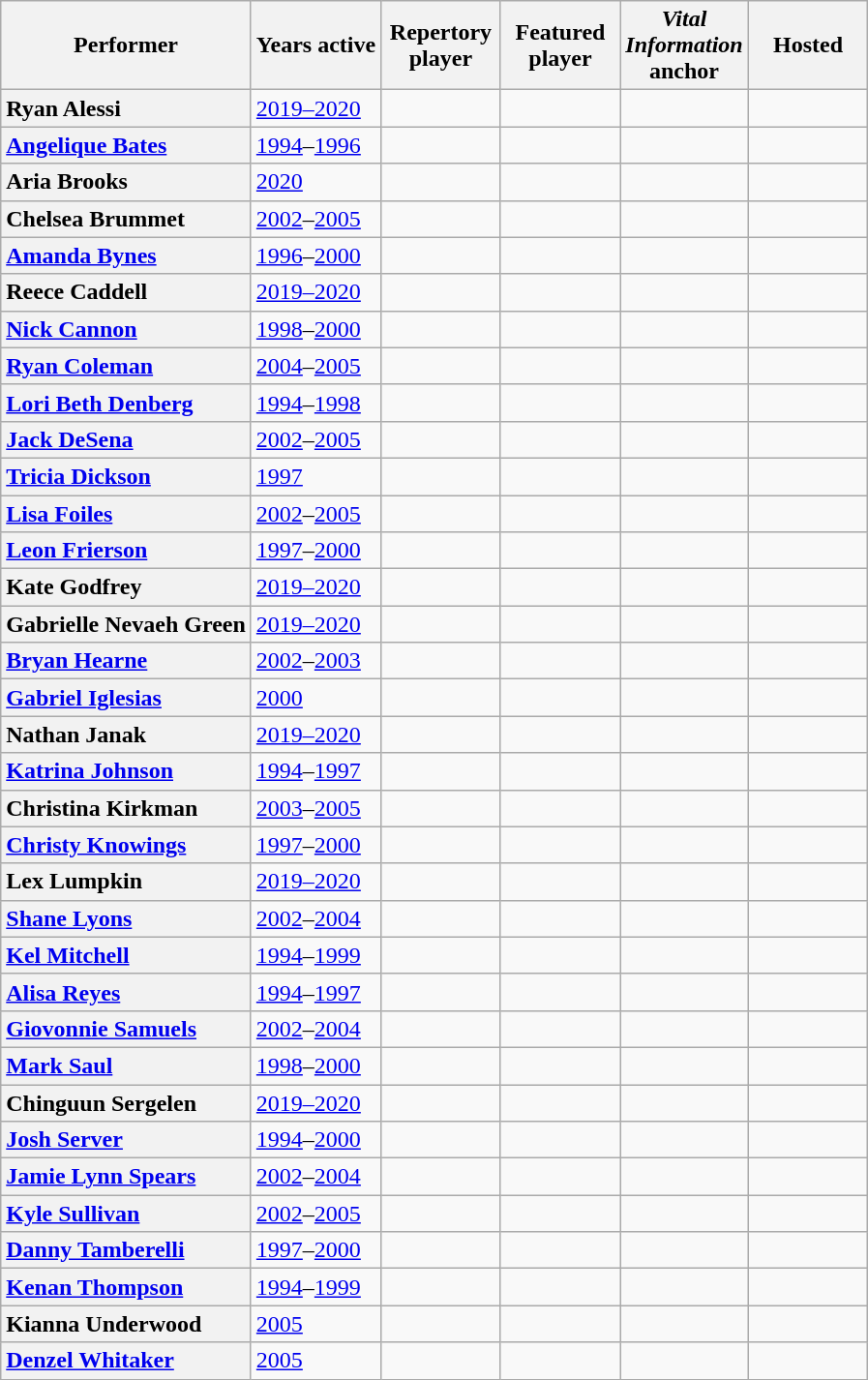<table class="wikitable sortable" style="text-align:center">
<tr>
<th>Performer</th>
<th>Years active</th>
<th width=75>Repertory player</th>
<th width=75>Featured player</th>
<th width=75><em>Vital Information</em> anchor</th>
<th width=75>Hosted</th>
</tr>
<tr>
<th scope="row" style="text-align:left">Ryan Alessi</th>
<td style="text-align:left"><a href='#'>2019–2020</a></td>
<td></td>
<td></td>
<td></td>
<td></td>
</tr>
<tr>
<th scope="row" style="text-align:left"><a href='#'>Angelique Bates</a></th>
<td style="text-align:left"><a href='#'>1994</a>–<a href='#'>1996</a></td>
<td></td>
<td></td>
<td></td>
<td></td>
</tr>
<tr>
<th scope="row" style="text-align:left">Aria Brooks</th>
<td style="text-align:left"><a href='#'>2020</a></td>
<td></td>
<td></td>
<td></td>
<td></td>
</tr>
<tr>
<th scope="row" style="text-align:left">Chelsea Brummet</th>
<td style="text-align:left"><a href='#'>2002</a>–<a href='#'>2005</a></td>
<td></td>
<td></td>
<td></td>
<td></td>
</tr>
<tr>
<th scope="row" style="text-align:left"><a href='#'>Amanda Bynes</a></th>
<td style="text-align:left"><a href='#'>1996</a>–<a href='#'>2000</a></td>
<td></td>
<td></td>
<td></td>
<td></td>
</tr>
<tr>
<th scope="row" style="text-align:left">Reece Caddell</th>
<td style="text-align:left"><a href='#'>2019–2020</a></td>
<td></td>
<td></td>
<td></td>
<td></td>
</tr>
<tr>
<th scope="row" style="text-align:left"><a href='#'>Nick Cannon</a></th>
<td style="text-align:left"><a href='#'>1998</a>–<a href='#'>2000</a></td>
<td></td>
<td></td>
<td></td>
<td></td>
</tr>
<tr>
<th scope="row" style="text-align:left"><a href='#'>Ryan Coleman</a></th>
<td style="text-align:left"><a href='#'>2004</a>–<a href='#'>2005</a></td>
<td></td>
<td></td>
<td></td>
<td></td>
</tr>
<tr>
<th scope="row" style="text-align:left"><a href='#'>Lori Beth Denberg</a></th>
<td style="text-align:left"><a href='#'>1994</a>–<a href='#'>1998</a></td>
<td></td>
<td></td>
<td></td>
<td></td>
</tr>
<tr>
<th scope="row" style="text-align:left"><a href='#'>Jack DeSena</a></th>
<td style="text-align:left"><a href='#'>2002</a>–<a href='#'>2005</a></td>
<td></td>
<td></td>
<td></td>
<td></td>
</tr>
<tr>
<th scope="row" style="text-align:left"><a href='#'>Tricia Dickson</a></th>
<td style="text-align:left"><a href='#'>1997</a></td>
<td></td>
<td></td>
<td></td>
<td></td>
</tr>
<tr>
<th scope="row" style="text-align:left"><a href='#'>Lisa Foiles</a></th>
<td style="text-align:left"><a href='#'>2002</a>–<a href='#'>2005</a></td>
<td></td>
<td></td>
<td></td>
<td></td>
</tr>
<tr>
<th scope="row" style="text-align:left"><a href='#'>Leon Frierson</a></th>
<td style="text-align:left"><a href='#'>1997</a>–<a href='#'>2000</a></td>
<td></td>
<td></td>
<td></td>
<td></td>
</tr>
<tr>
<th scope="row" style="text-align:left">Kate Godfrey</th>
<td style="text-align:left"><a href='#'>2019–2020</a></td>
<td></td>
<td></td>
<td></td>
<td></td>
</tr>
<tr>
<th scope="row" style="text-align:left">Gabrielle Nevaeh Green</th>
<td style="text-align:left"><a href='#'>2019–2020</a></td>
<td></td>
<td></td>
<td></td>
<td></td>
</tr>
<tr>
<th scope="row" style="text-align:left"><a href='#'>Bryan Hearne</a></th>
<td style="text-align:left"><a href='#'>2002</a>–<a href='#'>2003</a></td>
<td></td>
<td></td>
<td></td>
<td></td>
</tr>
<tr>
<th scope="row" style="text-align:left"><a href='#'>Gabriel Iglesias</a></th>
<td style="text-align:left"><a href='#'>2000</a></td>
<td></td>
<td></td>
<td></td>
<td></td>
</tr>
<tr>
<th scope="row" style="text-align:left">Nathan Janak</th>
<td style="text-align:left"><a href='#'>2019–2020</a></td>
<td></td>
<td></td>
<td></td>
<td></td>
</tr>
<tr>
<th scope="row" style="text-align:left"><a href='#'>Katrina Johnson</a></th>
<td style="text-align:left"><a href='#'>1994</a>–<a href='#'>1997</a></td>
<td></td>
<td></td>
<td></td>
<td></td>
</tr>
<tr>
<th scope="row" style="text-align:left">Christina Kirkman</th>
<td style="text-align:left"><a href='#'>2003</a>–<a href='#'>2005</a></td>
<td></td>
<td></td>
<td></td>
<td></td>
</tr>
<tr>
<th scope="row" style="text-align:left"><a href='#'>Christy Knowings</a></th>
<td style="text-align:left"><a href='#'>1997</a>–<a href='#'>2000</a></td>
<td></td>
<td></td>
<td></td>
<td></td>
</tr>
<tr>
<th scope="row" style="text-align:left">Lex Lumpkin</th>
<td style="text-align:left"><a href='#'>2019–2020</a></td>
<td></td>
<td></td>
<td></td>
<td></td>
</tr>
<tr>
<th scope="row" style="text-align:left"><a href='#'>Shane Lyons</a></th>
<td style="text-align:left"><a href='#'>2002</a>–<a href='#'>2004</a></td>
<td></td>
<td></td>
<td></td>
<td></td>
</tr>
<tr>
<th scope="row" style="text-align:left"><a href='#'>Kel Mitchell</a></th>
<td style="text-align:left"><a href='#'>1994</a>–<a href='#'>1999</a></td>
<td></td>
<td></td>
<td></td>
<td></td>
</tr>
<tr>
<th scope="row" style="text-align:left"><a href='#'>Alisa Reyes</a></th>
<td style="text-align:left"><a href='#'>1994</a>–<a href='#'>1997</a></td>
<td></td>
<td></td>
<td></td>
<td></td>
</tr>
<tr>
<th scope="row" style="text-align:left"><a href='#'>Giovonnie Samuels</a></th>
<td style="text-align:left"><a href='#'>2002</a>–<a href='#'>2004</a></td>
<td></td>
<td></td>
<td></td>
<td></td>
</tr>
<tr>
<th scope="row" style="text-align:left"><a href='#'>Mark Saul</a></th>
<td style="text-align:left"><a href='#'>1998</a>–<a href='#'>2000</a></td>
<td></td>
<td></td>
<td></td>
<td></td>
</tr>
<tr>
<th scope="row" style="text-align:left">Chinguun Sergelen</th>
<td style="text-align:left"><a href='#'>2019–2020</a></td>
<td></td>
<td></td>
<td></td>
<td></td>
</tr>
<tr>
<th scope="row" style="text-align:left"><a href='#'>Josh Server</a></th>
<td style="text-align:left"><a href='#'>1994</a>–<a href='#'>2000</a></td>
<td></td>
<td></td>
<td></td>
<td></td>
</tr>
<tr>
<th scope="row" style="text-align:left"><a href='#'>Jamie Lynn Spears</a></th>
<td style="text-align:left"><a href='#'>2002</a>–<a href='#'>2004</a></td>
<td></td>
<td></td>
<td></td>
<td></td>
</tr>
<tr>
<th scope="row" style="text-align:left"><a href='#'>Kyle Sullivan</a></th>
<td style="text-align:left"><a href='#'>2002</a>–<a href='#'>2005</a></td>
<td></td>
<td></td>
<td></td>
<td></td>
</tr>
<tr>
<th scope="row" style="text-align:left"><a href='#'>Danny Tamberelli</a></th>
<td style="text-align:left"><a href='#'>1997</a>–<a href='#'>2000</a></td>
<td></td>
<td></td>
<td></td>
<td></td>
</tr>
<tr>
<th scope="row" style="text-align:left"><a href='#'>Kenan Thompson</a></th>
<td style="text-align:left"><a href='#'>1994</a>–<a href='#'>1999</a></td>
<td></td>
<td></td>
<td></td>
<td></td>
</tr>
<tr>
<th scope="row" style="text-align:left">Kianna Underwood</th>
<td style="text-align:left"><a href='#'>2005</a></td>
<td></td>
<td></td>
<td></td>
<td></td>
</tr>
<tr>
<th scope="row" style="text-align:left"><a href='#'>Denzel Whitaker</a></th>
<td style="text-align:left"><a href='#'>2005</a></td>
<td></td>
<td></td>
<td></td>
<td></td>
</tr>
</table>
